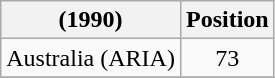<table class="wikitable sortable">
<tr>
<th align="left">(1990)</th>
<th align="center">Position</th>
</tr>
<tr>
<td align="left">Australia (ARIA)</td>
<td align="center">73</td>
</tr>
<tr>
</tr>
</table>
